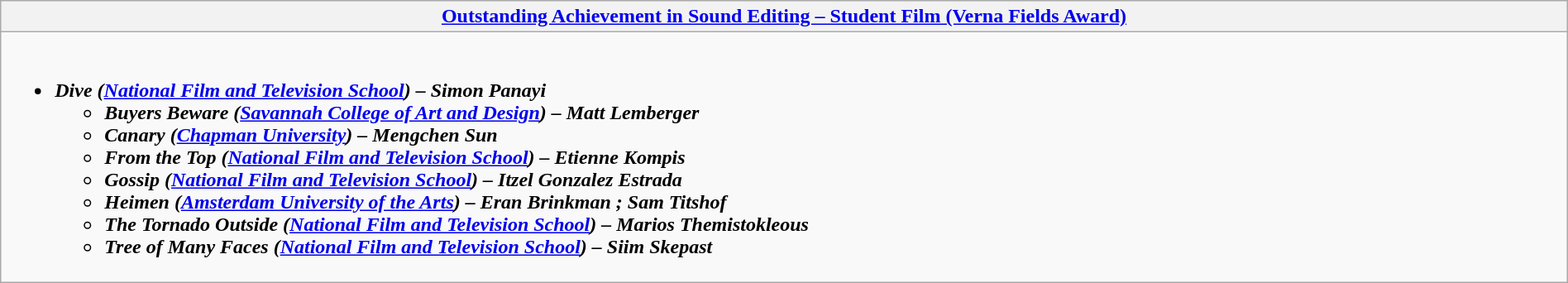<table class=wikitable style="width:100%">
<tr>
<th><a href='#'>Outstanding Achievement in Sound Editing – Student Film (Verna Fields Award)</a></th>
</tr>
<tr>
<td valign="top"><br><ul><li><strong><em>Dive<em> (<a href='#'>National Film and Television School</a>) – Simon Panayi <strong><ul><li></em>Buyers Beware<em> (<a href='#'>Savannah College of Art and Design</a>) – Matt Lemberger </li><li></em>Canary<em> (<a href='#'>Chapman University</a>) – Mengchen Sun </li><li></em>From the Top<em> (<a href='#'>National Film and Television School</a>) – Etienne Kompis </li><li></em>Gossip<em> (<a href='#'>National Film and Television School</a>) – Itzel Gonzalez Estrada </li><li></em>Heimen<em> (<a href='#'>Amsterdam University of the Arts</a>) – Eran Brinkman ; Sam Titshof </li><li></em>The Tornado Outside<em> (<a href='#'>National Film and Television School</a>) – Marios Themistokleous </li><li></em>Tree of Many Faces<em> (<a href='#'>National Film and Television School</a>) – Siim Skepast </li></ul></li></ul></td>
</tr>
</table>
